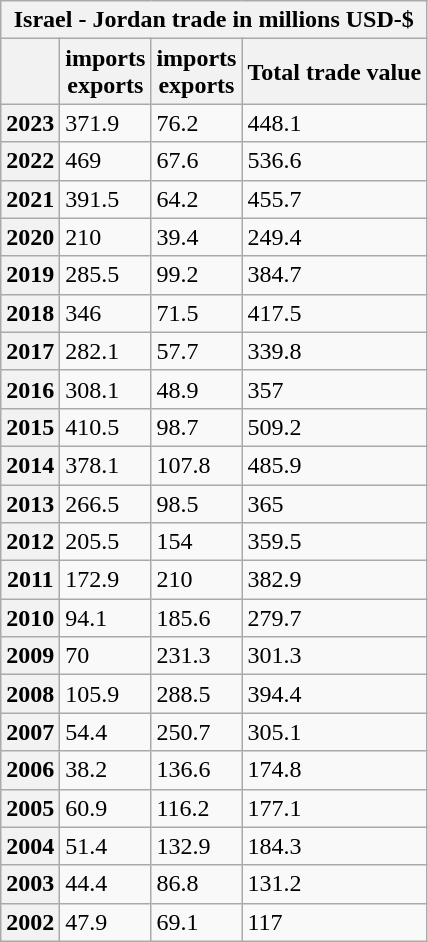<table class="wikitable mw-collapsible mw-collapsed">
<tr>
<th colspan="4">Israel - Jordan trade in millions USD-$ </th>
</tr>
<tr>
<th></th>
<th> imports<br> exports</th>
<th> imports<br> exports</th>
<th>Total trade value</th>
</tr>
<tr>
<th>2023</th>
<td>371.9</td>
<td>76.2</td>
<td>448.1</td>
</tr>
<tr>
<th>2022</th>
<td>469</td>
<td>67.6</td>
<td>536.6</td>
</tr>
<tr>
<th>2021</th>
<td>391.5</td>
<td>64.2</td>
<td>455.7</td>
</tr>
<tr>
<th>2020</th>
<td>210</td>
<td>39.4</td>
<td>249.4</td>
</tr>
<tr>
<th>2019</th>
<td>285.5</td>
<td>99.2</td>
<td>384.7</td>
</tr>
<tr>
<th>2018</th>
<td>346</td>
<td>71.5</td>
<td>417.5</td>
</tr>
<tr>
<th>2017</th>
<td>282.1</td>
<td>57.7</td>
<td>339.8</td>
</tr>
<tr>
<th>2016</th>
<td>308.1</td>
<td>48.9</td>
<td>357</td>
</tr>
<tr>
<th>2015</th>
<td>410.5</td>
<td>98.7</td>
<td>509.2</td>
</tr>
<tr>
<th>2014</th>
<td>378.1</td>
<td>107.8</td>
<td>485.9</td>
</tr>
<tr>
<th>2013</th>
<td>266.5</td>
<td>98.5</td>
<td>365</td>
</tr>
<tr>
<th>2012</th>
<td>205.5</td>
<td>154</td>
<td>359.5</td>
</tr>
<tr>
<th>2011</th>
<td>172.9</td>
<td>210</td>
<td>382.9</td>
</tr>
<tr>
<th>2010</th>
<td>94.1</td>
<td>185.6</td>
<td>279.7</td>
</tr>
<tr>
<th>2009</th>
<td>70</td>
<td>231.3</td>
<td>301.3</td>
</tr>
<tr>
<th>2008</th>
<td>105.9</td>
<td>288.5</td>
<td>394.4</td>
</tr>
<tr>
<th>2007</th>
<td>54.4</td>
<td>250.7</td>
<td>305.1</td>
</tr>
<tr>
<th>2006</th>
<td>38.2</td>
<td>136.6</td>
<td>174.8</td>
</tr>
<tr>
<th>2005</th>
<td>60.9</td>
<td>116.2</td>
<td>177.1</td>
</tr>
<tr>
<th>2004</th>
<td>51.4</td>
<td>132.9</td>
<td>184.3</td>
</tr>
<tr>
<th>2003</th>
<td>44.4</td>
<td>86.8</td>
<td>131.2</td>
</tr>
<tr>
<th>2002</th>
<td>47.9</td>
<td>69.1</td>
<td>117</td>
</tr>
</table>
